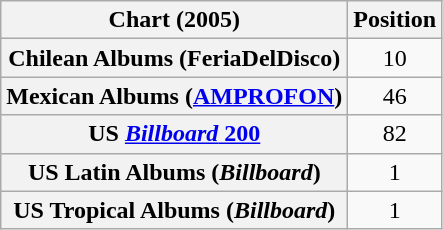<table class="wikitable sortable plainrowheaders " style="text-align:center;">
<tr>
<th scope="col" class="unsortable">Chart (2005)</th>
<th scope="col">Position</th>
</tr>
<tr>
<th scope="row">Chilean Albums (FeriaDelDisco)</th>
<td>10</td>
</tr>
<tr>
<th scope="row">Mexican Albums (<a href='#'>AMPROFON</a>)</th>
<td>46</td>
</tr>
<tr>
<th scope="row">US <a href='#'><em>Billboard</em> 200</a></th>
<td>82</td>
</tr>
<tr>
<th scope="row">US Latin Albums (<em>Billboard</em>)</th>
<td>1</td>
</tr>
<tr>
<th scope="row">US Tropical Albums (<em>Billboard</em>)</th>
<td>1</td>
</tr>
</table>
